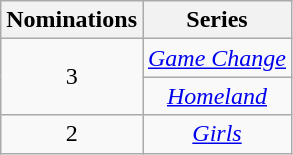<table class="wikitable" style="text-align: center">
<tr>
<th scope="col" width="55">Nominations</th>
<th scope="col" align="center">Series</th>
</tr>
<tr>
<td rowspan="2" align="center">3</td>
<td><em><a href='#'>Game Change</a></em></td>
</tr>
<tr>
<td><em><a href='#'>Homeland</a></em></td>
</tr>
<tr>
<td>2</td>
<td><em><a href='#'>Girls</a></em></td>
</tr>
</table>
